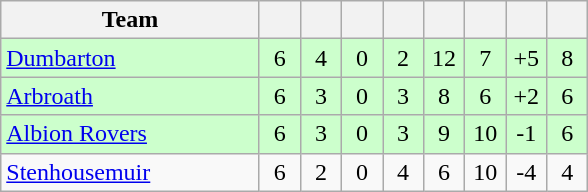<table class="wikitable" style="text-align:center;">
<tr>
<th width=165>Team</th>
<th width=20></th>
<th width=20></th>
<th width=20></th>
<th width=20></th>
<th width=20></th>
<th width=20></th>
<th width=20></th>
<th width=20></th>
</tr>
<tr style="background:#cfc;">
<td align="left"><a href='#'>Dumbarton</a></td>
<td>6</td>
<td>4</td>
<td>0</td>
<td>2</td>
<td>12</td>
<td>7</td>
<td>+5</td>
<td>8</td>
</tr>
<tr style="background:#cfc;">
<td align="left"><a href='#'>Arbroath</a></td>
<td>6</td>
<td>3</td>
<td>0</td>
<td>3</td>
<td>8</td>
<td>6</td>
<td>+2</td>
<td>6</td>
</tr>
<tr style="background:#cfc;">
<td align="left"><a href='#'>Albion Rovers</a></td>
<td>6</td>
<td>3</td>
<td>0</td>
<td>3</td>
<td>9</td>
<td>10</td>
<td>-1</td>
<td>6</td>
</tr>
<tr>
<td align="left"><a href='#'>Stenhousemuir</a></td>
<td>6</td>
<td>2</td>
<td>0</td>
<td>4</td>
<td>6</td>
<td>10</td>
<td>-4</td>
<td>4</td>
</tr>
</table>
